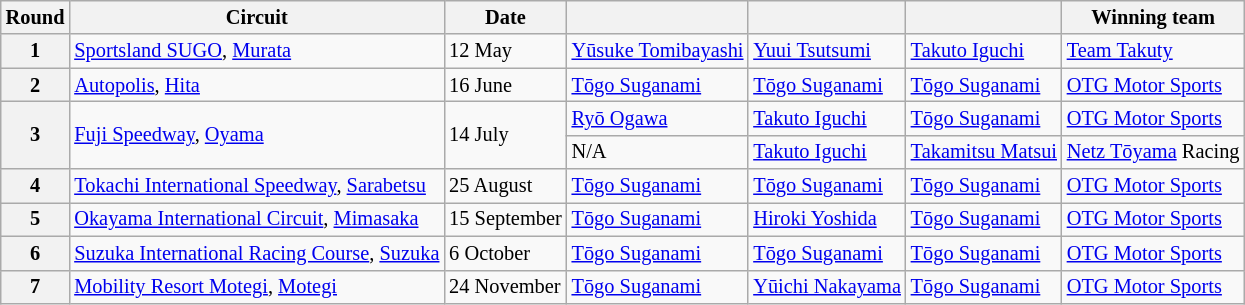<table class="wikitable" style="font-size: 85%">
<tr>
<th>Round</th>
<th>Circuit</th>
<th>Date</th>
<th></th>
<th></th>
<th></th>
<th>Winning team</th>
</tr>
<tr>
<th>1</th>
<td> <a href='#'>Sportsland SUGO</a>, <a href='#'>Murata</a></td>
<td>12 May</td>
<td nowrap=""> <a href='#'>Yūsuke Tomibayashi</a></td>
<td nowrap=""> <a href='#'>Yuui Tsutsumi</a></td>
<td> <a href='#'>Takuto Iguchi</a></td>
<td><a href='#'>Team Takuty</a></td>
</tr>
<tr>
<th>2</th>
<td> <a href='#'>Autopolis</a>, <a href='#'>Hita</a></td>
<td>16 June</td>
<td> <a href='#'>Tōgo Suganami</a></td>
<td nowrap=""> <a href='#'>Tōgo Suganami</a></td>
<td> <a href='#'>Tōgo Suganami</a></td>
<td><a href='#'>OTG Motor Sports</a></td>
</tr>
<tr>
<th rowspan="2">3</th>
<td rowspan="2"> <a href='#'>Fuji Speedway</a>, <a href='#'>Oyama</a></td>
<td rowspan="2">14 July</td>
<td> <a href='#'>Ryō Ogawa</a></td>
<td> <a href='#'>Takuto Iguchi</a></td>
<td> <a href='#'>Tōgo Suganami</a></td>
<td><a href='#'>OTG Motor Sports</a></td>
</tr>
<tr>
<td>N/A</td>
<td> <a href='#'>Takuto Iguchi</a></td>
<td nowrap=""> <a href='#'>Takamitsu Matsui</a></td>
<td nowrap=""><a href='#'>Netz Tōyama</a> Racing</td>
</tr>
<tr>
<th>4</th>
<td> <a href='#'>Tokachi International Speedway</a>, <a href='#'>Sarabetsu</a></td>
<td>25 August</td>
<td> <a href='#'>Tōgo Suganami</a></td>
<td> <a href='#'>Tōgo Suganami</a></td>
<td> <a href='#'>Tōgo Suganami</a></td>
<td><a href='#'>OTG Motor Sports</a></td>
</tr>
<tr>
<th>5</th>
<td> <a href='#'>Okayama International Circuit</a>, <a href='#'>Mimasaka</a></td>
<td>15 September</td>
<td nowrap=""> <a href='#'>Tōgo Suganami</a></td>
<td> <a href='#'>Hiroki Yoshida</a></td>
<td nowrap=""> <a href='#'>Tōgo Suganami</a></td>
<td><a href='#'>OTG Motor Sports</a></td>
</tr>
<tr>
<th>6</th>
<td> <a href='#'>Suzuka International Racing Course</a>, <a href='#'>Suzuka</a></td>
<td>6 October</td>
<td> <a href='#'>Tōgo Suganami</a></td>
<td> <a href='#'>Tōgo Suganami</a></td>
<td> <a href='#'>Tōgo Suganami</a></td>
<td><a href='#'>OTG Motor Sports</a></td>
</tr>
<tr>
<th>7</th>
<td> <a href='#'>Mobility Resort Motegi</a>, <a href='#'>Motegi</a></td>
<td>24 November</td>
<td> <a href='#'>Tōgo Suganami</a></td>
<td nowrap=""> <a href='#'>Yūichi Nakayama</a></td>
<td> <a href='#'>Tōgo Suganami</a></td>
<td><a href='#'>OTG Motor Sports</a></td>
</tr>
</table>
